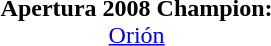<table width=95%>
<tr align=center>
<td><strong>Apertura 2008 Champion:</strong><br><a href='#'>Orión</a></td>
</tr>
</table>
